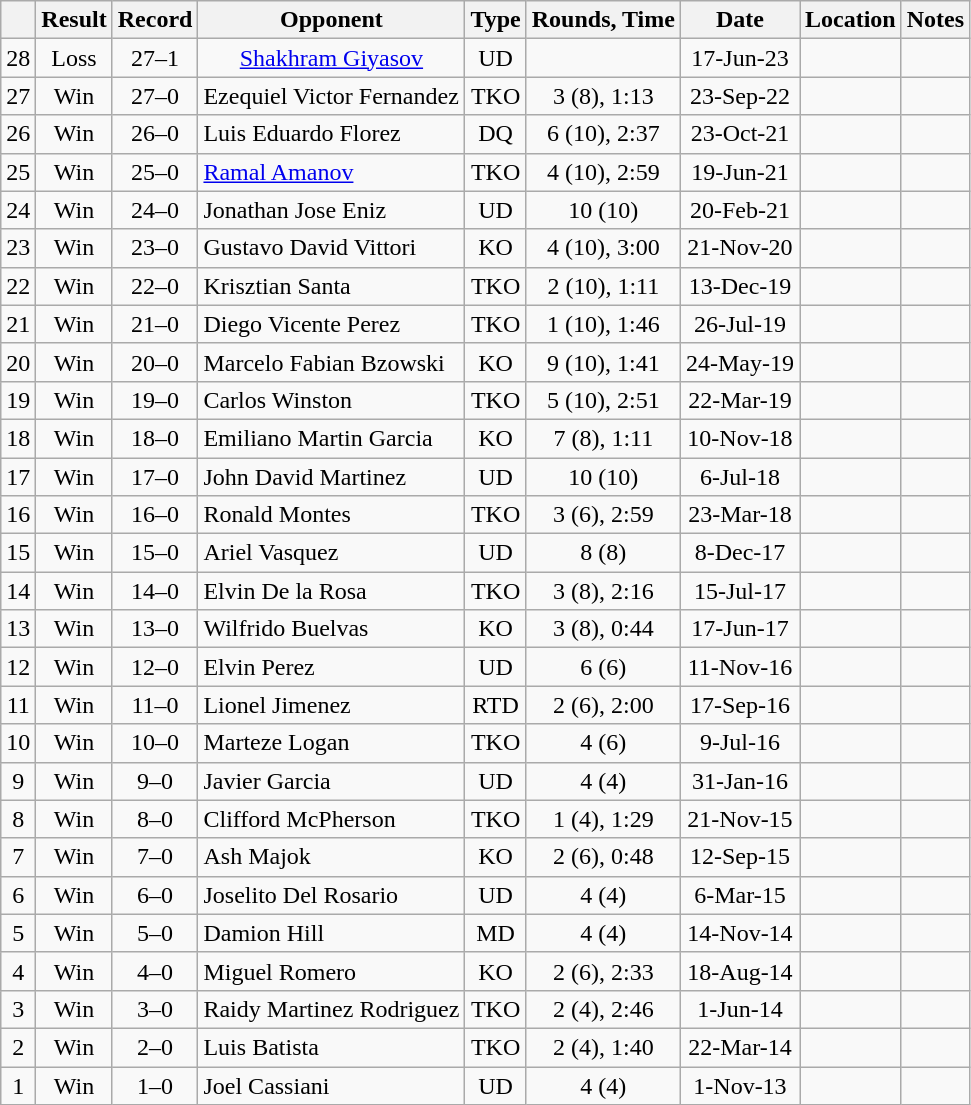<table class="wikitable" style="text-align:center">
<tr>
<th></th>
<th>Result</th>
<th>Record</th>
<th>Opponent</th>
<th>Type</th>
<th>Rounds, Time</th>
<th>Date</th>
<th>Location</th>
<th>Notes</th>
</tr>
<tr>
<td>28</td>
<td>Loss</td>
<td>27–1</td>
<td><a href='#'>Shakhram Giyasov</a></td>
<td>UD</td>
<td></td>
<td>17-Jun-23</td>
<td></td>
<td></td>
</tr>
<tr>
<td>27</td>
<td>Win</td>
<td>27–0</td>
<td style="text-align:left;">Ezequiel Victor Fernandez</td>
<td>TKO</td>
<td>3 (8), 1:13</td>
<td>23-Sep-22</td>
<td style="text-align:left;"></td>
<td style="text-align:left;"></td>
</tr>
<tr>
<td>26</td>
<td>Win</td>
<td>26–0</td>
<td style="text-align:left;">Luis Eduardo Florez</td>
<td>DQ</td>
<td>6 (10), 2:37</td>
<td>23-Oct-21</td>
<td style="text-align:left;"></td>
<td style="text-align:left;"></td>
</tr>
<tr>
<td>25</td>
<td>Win</td>
<td>25–0</td>
<td style="text-align:left;"><a href='#'>Ramal Amanov</a></td>
<td>TKO</td>
<td>4 (10), 2:59</td>
<td>19-Jun-21</td>
<td style="text-align:left;"></td>
<td style="text-align:left;"></td>
</tr>
<tr>
<td>24</td>
<td>Win</td>
<td>24–0</td>
<td style="text-align:left;">Jonathan Jose Eniz</td>
<td>UD</td>
<td>10 (10)</td>
<td>20-Feb-21</td>
<td style="text-align:left;"></td>
<td style="text-align:left;"></td>
</tr>
<tr>
<td>23</td>
<td>Win</td>
<td>23–0</td>
<td style="text-align:left;">Gustavo David Vittori</td>
<td>KO</td>
<td>4 (10), 3:00</td>
<td>21-Nov-20</td>
<td style="text-align:left;"></td>
<td style="text-align:left;"></td>
</tr>
<tr>
<td>22</td>
<td>Win</td>
<td>22–0</td>
<td style="text-align:left;">Krisztian Santa</td>
<td>TKO</td>
<td>2 (10), 1:11</td>
<td>13-Dec-19</td>
<td style="text-align:left;"></td>
<td style="text-align:left;"></td>
</tr>
<tr>
<td>21</td>
<td>Win</td>
<td>21–0</td>
<td style="text-align:left;">Diego Vicente Perez</td>
<td>TKO</td>
<td>1 (10), 1:46</td>
<td>26-Jul-19</td>
<td style="text-align:left;"></td>
<td style="text-align:left;"></td>
</tr>
<tr>
<td>20</td>
<td>Win</td>
<td>20–0</td>
<td style="text-align:left;">Marcelo Fabian Bzowski</td>
<td>KO</td>
<td>9 (10), 1:41</td>
<td>24-May-19</td>
<td style="text-align:left;"></td>
<td style="text-align:left;"></td>
</tr>
<tr>
<td>19</td>
<td>Win</td>
<td>19–0</td>
<td style="text-align:left;">Carlos Winston</td>
<td>TKO</td>
<td>5 (10), 2:51</td>
<td>22-Mar-19</td>
<td style="text-align:left;"></td>
<td style="text-align:left;"></td>
</tr>
<tr>
<td>18</td>
<td>Win</td>
<td>18–0</td>
<td style="text-align:left;">Emiliano Martin Garcia</td>
<td>KO</td>
<td>7 (8), 1:11</td>
<td>10-Nov-18</td>
<td style="text-align:left;"></td>
<td style="text-align:left;"></td>
</tr>
<tr>
<td>17</td>
<td>Win</td>
<td>17–0</td>
<td style="text-align:left;">John David Martinez</td>
<td>UD</td>
<td>10 (10)</td>
<td>6-Jul-18</td>
<td style="text-align:left;"></td>
<td style="text-align:left;"></td>
</tr>
<tr>
<td>16</td>
<td>Win</td>
<td>16–0</td>
<td style="text-align:left;">Ronald Montes</td>
<td>TKO</td>
<td>3 (6), 2:59</td>
<td>23-Mar-18</td>
<td style="text-align:left;"></td>
<td style="text-align:left;"></td>
</tr>
<tr>
<td>15</td>
<td>Win</td>
<td>15–0</td>
<td style="text-align:left;">Ariel Vasquez</td>
<td>UD</td>
<td>8 (8)</td>
<td>8-Dec-17</td>
<td style="text-align:left;"></td>
<td style="text-align:left;"></td>
</tr>
<tr>
<td>14</td>
<td>Win</td>
<td>14–0</td>
<td style="text-align:left;">Elvin De la Rosa</td>
<td>TKO</td>
<td>3 (8), 2:16</td>
<td>15-Jul-17</td>
<td style="text-align:left;"></td>
<td style="text-align:left;"></td>
</tr>
<tr>
<td>13</td>
<td>Win</td>
<td>13–0</td>
<td style="text-align:left;">Wilfrido Buelvas</td>
<td>KO</td>
<td>3 (8), 0:44</td>
<td>17-Jun-17</td>
<td style="text-align:left;"></td>
<td style="text-align:left;"></td>
</tr>
<tr>
<td>12</td>
<td>Win</td>
<td>12–0</td>
<td style="text-align:left;">Elvin Perez</td>
<td>UD</td>
<td>6 (6)</td>
<td>11-Nov-16</td>
<td style="text-align:left;"></td>
<td style="text-align:left;"></td>
</tr>
<tr>
<td>11</td>
<td>Win</td>
<td>11–0</td>
<td style="text-align:left;">Lionel Jimenez</td>
<td>RTD</td>
<td>2 (6), 2:00</td>
<td>17-Sep-16</td>
<td style="text-align:left;"></td>
<td style="text-align:left;"></td>
</tr>
<tr>
<td>10</td>
<td>Win</td>
<td>10–0</td>
<td style="text-align:left;">Marteze Logan</td>
<td>TKO</td>
<td>4 (6)</td>
<td>9-Jul-16</td>
<td style="text-align:left;"></td>
<td style="text-align:left;"></td>
</tr>
<tr>
<td>9</td>
<td>Win</td>
<td>9–0</td>
<td style="text-align:left;">Javier Garcia</td>
<td>UD</td>
<td>4 (4)</td>
<td>31-Jan-16</td>
<td style="text-align:left;"></td>
<td style="text-align:left;"></td>
</tr>
<tr>
<td>8</td>
<td>Win</td>
<td>8–0</td>
<td style="text-align:left;">Clifford McPherson</td>
<td>TKO</td>
<td>1 (4), 1:29</td>
<td>21-Nov-15</td>
<td style="text-align:left;"></td>
<td style="text-align:left;"></td>
</tr>
<tr>
<td>7</td>
<td>Win</td>
<td>7–0</td>
<td style="text-align:left;">Ash Majok</td>
<td>KO</td>
<td>2 (6), 0:48</td>
<td>12-Sep-15</td>
<td style="text-align:left;"></td>
<td style="text-align:left;"></td>
</tr>
<tr>
<td>6</td>
<td>Win</td>
<td>6–0</td>
<td style="text-align:left;">Joselito Del Rosario</td>
<td>UD</td>
<td>4 (4)</td>
<td>6-Mar-15</td>
<td style="text-align:left;"></td>
<td style="text-align:left;"></td>
</tr>
<tr>
<td>5</td>
<td>Win</td>
<td>5–0</td>
<td style="text-align:left;">Damion Hill</td>
<td>MD</td>
<td>4 (4)</td>
<td>14-Nov-14</td>
<td style="text-align:left;"></td>
<td style="text-align:left;"></td>
</tr>
<tr>
<td>4</td>
<td>Win</td>
<td>4–0</td>
<td style="text-align:left;">Miguel Romero</td>
<td>KO</td>
<td>2 (6), 2:33</td>
<td>18-Aug-14</td>
<td style="text-align:left;"></td>
<td style="text-align:left;"></td>
</tr>
<tr>
<td>3</td>
<td>Win</td>
<td>3–0</td>
<td style="text-align:left;">Raidy Martinez Rodriguez</td>
<td>TKO</td>
<td>2 (4), 2:46</td>
<td>1-Jun-14</td>
<td style="text-align:left;"></td>
<td style="text-align:left;"></td>
</tr>
<tr>
<td>2</td>
<td>Win</td>
<td>2–0</td>
<td style="text-align:left;">Luis Batista</td>
<td>TKO</td>
<td>2 (4), 1:40</td>
<td>22-Mar-14</td>
<td style="text-align:left;"></td>
<td style="text-align:left;"></td>
</tr>
<tr>
<td>1</td>
<td>Win</td>
<td>1–0</td>
<td style="text-align:left;">Joel Cassiani</td>
<td>UD</td>
<td>4 (4)</td>
<td>1-Nov-13</td>
<td style="text-align:left;"></td>
<td style="text-align:left;"></td>
</tr>
</table>
